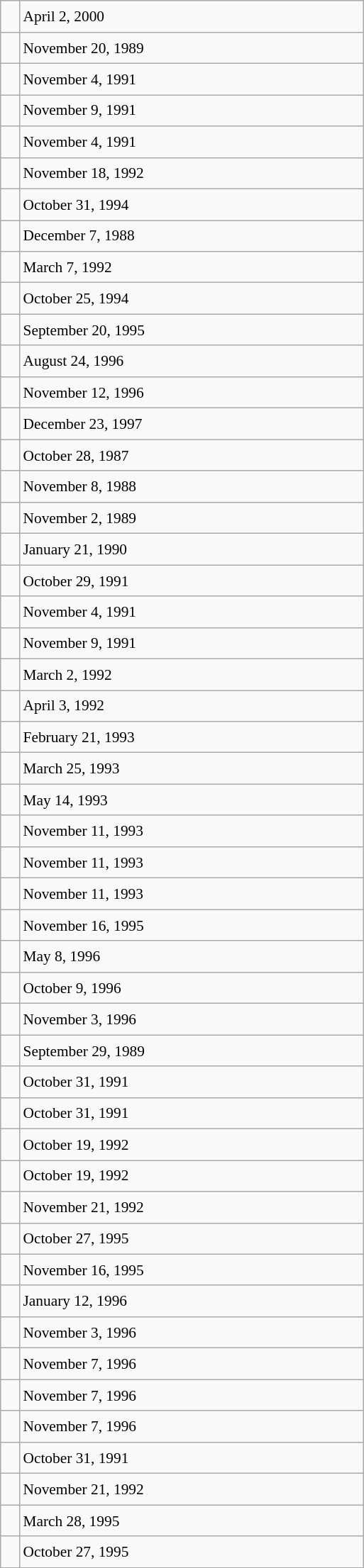<table class="wikitable" style="font-size: 89%; float: left; width: 24em; margin-right: 1em; line-height: 1.6em !important;  height: 1250px;">
<tr>
<td></td>
<td>April 2, 2000</td>
</tr>
<tr>
<td></td>
<td>November 20, 1989</td>
</tr>
<tr>
<td></td>
<td>November 4, 1991</td>
</tr>
<tr>
<td></td>
<td>November 9, 1991</td>
</tr>
<tr>
<td></td>
<td>November 4, 1991</td>
</tr>
<tr>
<td></td>
<td>November 18, 1992</td>
</tr>
<tr>
<td></td>
<td>October 31, 1994</td>
</tr>
<tr>
<td></td>
<td>December 7, 1988</td>
</tr>
<tr>
<td></td>
<td>March 7, 1992</td>
</tr>
<tr>
<td></td>
<td>October 25, 1994</td>
</tr>
<tr>
<td></td>
<td>September 20, 1995</td>
</tr>
<tr>
<td></td>
<td>August 24, 1996</td>
</tr>
<tr>
<td></td>
<td>November 12, 1996</td>
</tr>
<tr>
<td></td>
<td>December 23, 1997</td>
</tr>
<tr>
<td></td>
<td>October 28, 1987</td>
</tr>
<tr>
<td></td>
<td>November 8, 1988</td>
</tr>
<tr>
<td></td>
<td>November 2, 1989</td>
</tr>
<tr>
<td></td>
<td>January 21, 1990</td>
</tr>
<tr>
<td></td>
<td>October 29, 1991</td>
</tr>
<tr>
<td></td>
<td>November 4, 1991</td>
</tr>
<tr>
<td></td>
<td>November 9, 1991</td>
</tr>
<tr>
<td></td>
<td>March 2, 1992</td>
</tr>
<tr>
<td></td>
<td>April 3, 1992</td>
</tr>
<tr>
<td></td>
<td>February 21, 1993</td>
</tr>
<tr>
<td></td>
<td>March 25, 1993</td>
</tr>
<tr>
<td></td>
<td>May 14, 1993</td>
</tr>
<tr>
<td></td>
<td>November 11, 1993</td>
</tr>
<tr>
<td></td>
<td>November 11, 1993</td>
</tr>
<tr>
<td></td>
<td>November 11, 1993</td>
</tr>
<tr>
<td></td>
<td>November 16, 1995</td>
</tr>
<tr>
<td></td>
<td>May 8, 1996</td>
</tr>
<tr>
<td></td>
<td>October 9, 1996</td>
</tr>
<tr>
<td></td>
<td>November 3, 1996</td>
</tr>
<tr>
<td></td>
<td>September 29, 1989</td>
</tr>
<tr>
<td></td>
<td>October 31, 1991</td>
</tr>
<tr>
<td></td>
<td>October 31, 1991</td>
</tr>
<tr>
<td></td>
<td>October 19, 1992</td>
</tr>
<tr>
<td></td>
<td>October 19, 1992</td>
</tr>
<tr>
<td></td>
<td>November 21, 1992</td>
</tr>
<tr>
<td></td>
<td>October 27, 1995</td>
</tr>
<tr>
<td></td>
<td>November 16, 1995</td>
</tr>
<tr>
<td></td>
<td>January 12, 1996</td>
</tr>
<tr>
<td></td>
<td>November 3, 1996</td>
</tr>
<tr>
<td></td>
<td>November 7, 1996</td>
</tr>
<tr>
<td></td>
<td>November 7, 1996</td>
</tr>
<tr>
<td></td>
<td>November 7, 1996</td>
</tr>
<tr>
<td></td>
<td>October 31, 1991</td>
</tr>
<tr>
<td></td>
<td>November 21, 1992</td>
</tr>
<tr>
<td></td>
<td>March 28, 1995</td>
</tr>
<tr>
<td></td>
<td>October 27, 1995</td>
</tr>
</table>
